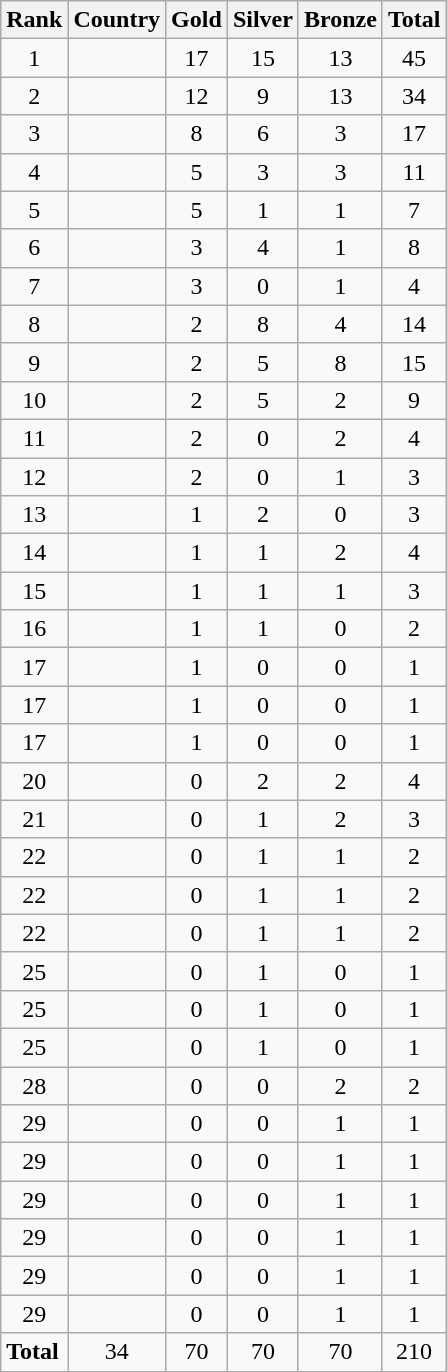<table class="wikitable" style="text-align:center;">
<tr>
<th>Rank</th>
<th>Country</th>
<th>Gold</th>
<th>Silver</th>
<th>Bronze</th>
<th>Total</th>
</tr>
<tr>
<td>1</td>
<td align="left"></td>
<td>17</td>
<td>15</td>
<td>13</td>
<td>45</td>
</tr>
<tr>
<td>2</td>
<td align="left"></td>
<td>12</td>
<td>9</td>
<td>13</td>
<td>34</td>
</tr>
<tr>
<td>3</td>
<td align="left"></td>
<td>8</td>
<td>6</td>
<td>3</td>
<td>17</td>
</tr>
<tr>
<td>4</td>
<td align="left"></td>
<td>5</td>
<td>3</td>
<td>3</td>
<td>11</td>
</tr>
<tr>
<td>5</td>
<td align="left"></td>
<td>5</td>
<td>1</td>
<td>1</td>
<td>7</td>
</tr>
<tr>
<td>6</td>
<td align="left"></td>
<td>3</td>
<td>4</td>
<td>1</td>
<td>8</td>
</tr>
<tr>
<td>7</td>
<td align="left"></td>
<td>3</td>
<td>0</td>
<td>1</td>
<td>4</td>
</tr>
<tr>
<td>8</td>
<td align="left"></td>
<td>2</td>
<td>8</td>
<td>4</td>
<td>14</td>
</tr>
<tr>
<td>9</td>
<td align="left"></td>
<td>2</td>
<td>5</td>
<td>8</td>
<td>15</td>
</tr>
<tr>
<td>10</td>
<td align="left"></td>
<td>2</td>
<td>5</td>
<td>2</td>
<td>9</td>
</tr>
<tr>
<td>11</td>
<td align="left"></td>
<td>2</td>
<td>0</td>
<td>2</td>
<td>4</td>
</tr>
<tr>
<td>12</td>
<td align="left"></td>
<td>2</td>
<td>0</td>
<td>1</td>
<td>3</td>
</tr>
<tr>
<td>13</td>
<td align="left"></td>
<td>1</td>
<td>2</td>
<td>0</td>
<td>3</td>
</tr>
<tr>
<td>14</td>
<td align="left"></td>
<td>1</td>
<td>1</td>
<td>2</td>
<td>4</td>
</tr>
<tr>
<td>15</td>
<td align="left"></td>
<td>1</td>
<td>1</td>
<td>1</td>
<td>3</td>
</tr>
<tr>
<td>16</td>
<td align="left"></td>
<td>1</td>
<td>1</td>
<td>0</td>
<td>2</td>
</tr>
<tr>
<td>17</td>
<td align="left"></td>
<td>1</td>
<td>0</td>
<td>0</td>
<td>1</td>
</tr>
<tr>
<td>17</td>
<td align="left"></td>
<td>1</td>
<td>0</td>
<td>0</td>
<td>1</td>
</tr>
<tr>
<td>17</td>
<td align="left"></td>
<td>1</td>
<td>0</td>
<td>0</td>
<td>1</td>
</tr>
<tr>
<td>20</td>
<td align="left"></td>
<td>0</td>
<td>2</td>
<td>2</td>
<td>4</td>
</tr>
<tr>
<td>21</td>
<td align="left"></td>
<td>0</td>
<td>1</td>
<td>2</td>
<td>3</td>
</tr>
<tr>
<td>22</td>
<td align="left"></td>
<td>0</td>
<td>1</td>
<td>1</td>
<td>2</td>
</tr>
<tr>
<td>22</td>
<td align="left"></td>
<td>0</td>
<td>1</td>
<td>1</td>
<td>2</td>
</tr>
<tr>
<td>22</td>
<td align="left"></td>
<td>0</td>
<td>1</td>
<td>1</td>
<td>2</td>
</tr>
<tr>
<td>25</td>
<td align="left"></td>
<td>0</td>
<td>1</td>
<td>0</td>
<td>1</td>
</tr>
<tr>
<td>25</td>
<td align="left"></td>
<td>0</td>
<td>1</td>
<td>0</td>
<td>1</td>
</tr>
<tr>
<td>25</td>
<td align="left"></td>
<td>0</td>
<td>1</td>
<td>0</td>
<td>1</td>
</tr>
<tr>
<td>28</td>
<td align="left"></td>
<td>0</td>
<td>0</td>
<td>2</td>
<td>2</td>
</tr>
<tr>
<td>29</td>
<td align="left"></td>
<td>0</td>
<td>0</td>
<td>1</td>
<td>1</td>
</tr>
<tr>
<td>29</td>
<td align="left"></td>
<td>0</td>
<td>0</td>
<td>1</td>
<td>1</td>
</tr>
<tr>
<td>29</td>
<td align="left"></td>
<td>0</td>
<td>0</td>
<td>1</td>
<td>1</td>
</tr>
<tr>
<td>29</td>
<td align="left"></td>
<td>0</td>
<td>0</td>
<td>1</td>
<td>1</td>
</tr>
<tr>
<td>29</td>
<td align="left"></td>
<td>0</td>
<td>0</td>
<td>1</td>
<td>1</td>
</tr>
<tr>
<td>29</td>
<td align="left"></td>
<td>0</td>
<td>0</td>
<td>1</td>
<td>1</td>
</tr>
<tr>
<td align="left"><strong>Total</strong></td>
<td>34</td>
<td>70</td>
<td>70</td>
<td>70</td>
<td>210</td>
</tr>
</table>
